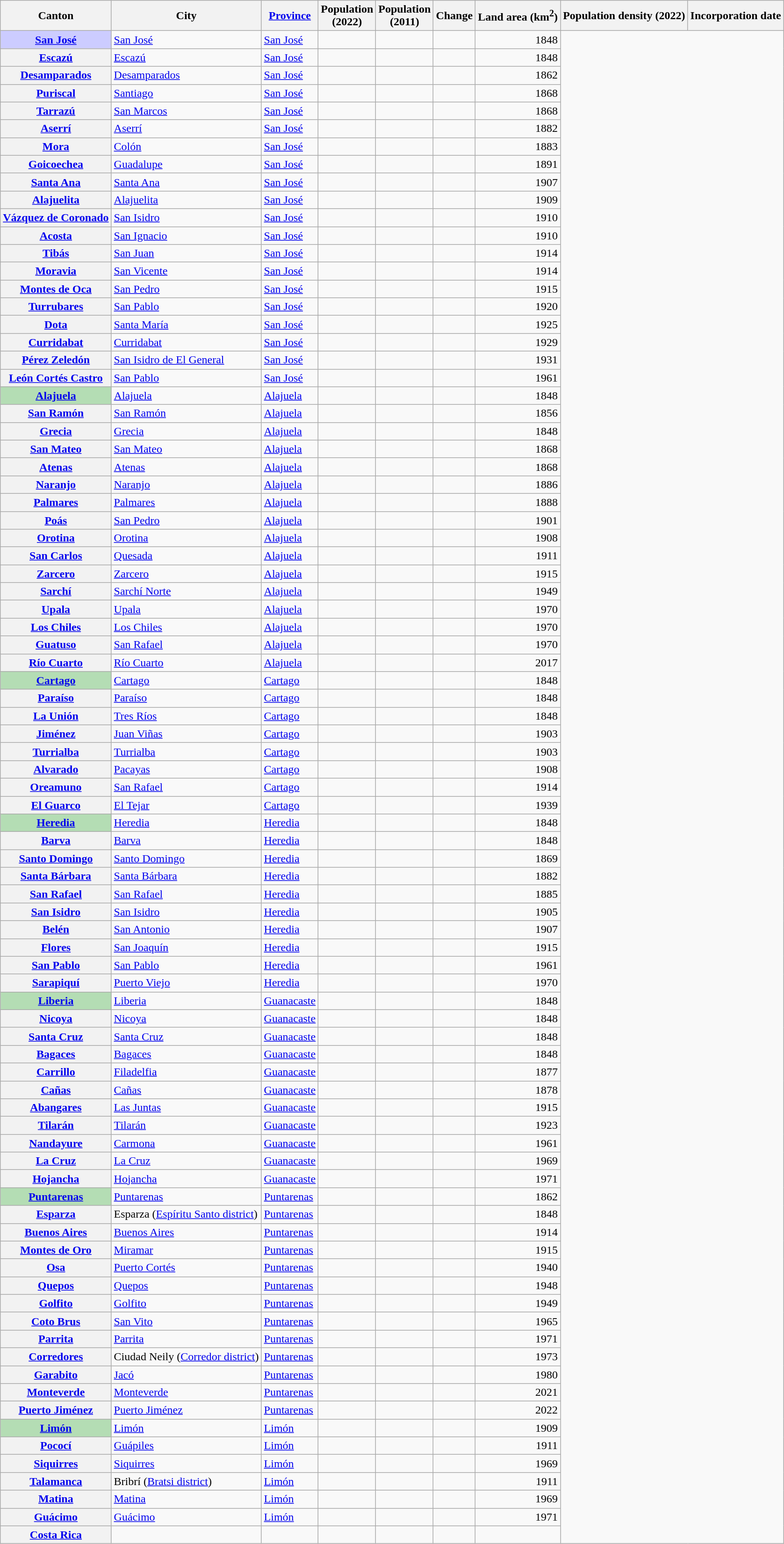<table class="wikitable sortable" style="text-align:right;">
<tr>
<th scope="col">Canton</th>
<th scope="col">City</th>
<th scope="col"><a href='#'>Province</a></th>
<th scope="col">Population<br>(2022)</th>
<th>Population<br>(2011)</th>
<th scope="col">Change</th>
<th scope="col" data-sort-type="number">Land area (km<sup>2</sup>)</th>
<th scope="col" data-sort-type="number">Population density (2022)</th>
<th scope="col">Incorporation date</th>
</tr>
<tr>
<th scope="row" align="left" style="background:#CCF;"><a href='#'>San José</a></th>
<td scope="row" align="left"><a href='#'>San José</a></td>
<td align="left"><a href='#'>San José</a></td>
<td></td>
<td></td>
<td></td>
<td>1848</td>
</tr>
<tr>
<th scope="row" align="left"><a href='#'>Escazú</a></th>
<td scope="row" align="left"><a href='#'>Escazú</a></td>
<td align="left"><a href='#'>San José</a></td>
<td></td>
<td></td>
<td></td>
<td>1848</td>
</tr>
<tr>
<th scope="row" align="left"><a href='#'>Desamparados</a></th>
<td scope="row" align="left"><a href='#'>Desamparados</a></td>
<td align="left"><a href='#'>San José</a></td>
<td></td>
<td></td>
<td></td>
<td>1862</td>
</tr>
<tr>
<th scope="row" align="left"><a href='#'>Puriscal</a></th>
<td scope="row" align="left"><a href='#'>Santiago</a></td>
<td align="left"><a href='#'>San José</a></td>
<td></td>
<td></td>
<td></td>
<td>1868</td>
</tr>
<tr>
<th scope="row" align="left"><a href='#'>Tarrazú</a></th>
<td scope="row" align="left"><a href='#'>San Marcos</a></td>
<td align="left"><a href='#'>San José</a></td>
<td></td>
<td></td>
<td></td>
<td>1868</td>
</tr>
<tr>
<th scope="row" align="left"><a href='#'>Aserrí</a></th>
<td scope="row" align="left"><a href='#'>Aserrí</a></td>
<td align="left"><a href='#'>San José</a></td>
<td></td>
<td></td>
<td></td>
<td>1882</td>
</tr>
<tr>
<th scope="row" align="left"><a href='#'>Mora</a></th>
<td scope="row" align="left"><a href='#'>Colón</a></td>
<td align="left"><a href='#'>San José</a></td>
<td></td>
<td></td>
<td></td>
<td>1883</td>
</tr>
<tr>
<th scope="row" align="left"><a href='#'>Goicoechea</a></th>
<td scope="row" align="left"><a href='#'>Guadalupe</a></td>
<td align="left"><a href='#'>San José</a></td>
<td></td>
<td></td>
<td></td>
<td>1891</td>
</tr>
<tr>
<th scope="row" align="left"><a href='#'>Santa Ana</a></th>
<td scope="row" align="left"><a href='#'>Santa Ana</a></td>
<td align="left"><a href='#'>San José</a></td>
<td></td>
<td></td>
<td></td>
<td>1907</td>
</tr>
<tr>
<th scope="row" align="left"><a href='#'>Alajuelita</a></th>
<td scope="row" align="left"><a href='#'>Alajuelita</a></td>
<td align="left"><a href='#'>San José</a></td>
<td></td>
<td></td>
<td></td>
<td>1909</td>
</tr>
<tr>
<th scope="row" align="left"><a href='#'>Vázquez de Coronado</a></th>
<td scope="row" align="left"><a href='#'>San Isidro</a></td>
<td align="left"><a href='#'>San José</a></td>
<td></td>
<td></td>
<td></td>
<td>1910</td>
</tr>
<tr>
<th scope="row" align="left"><a href='#'>Acosta</a></th>
<td scope="row" align="left"><a href='#'>San Ignacio</a></td>
<td align="left"><a href='#'>San José</a></td>
<td></td>
<td></td>
<td></td>
<td>1910</td>
</tr>
<tr>
<th scope="row" align="left"><a href='#'>Tibás</a></th>
<td scope="row" align="left"><a href='#'>San Juan</a></td>
<td align="left"><a href='#'>San José</a></td>
<td></td>
<td></td>
<td></td>
<td>1914</td>
</tr>
<tr>
<th scope="row" align="left"><a href='#'>Moravia</a></th>
<td scope="row" align="left"><a href='#'>San Vicente</a></td>
<td align="left"><a href='#'>San José</a></td>
<td></td>
<td></td>
<td></td>
<td>1914</td>
</tr>
<tr>
<th scope="row" align="left"><a href='#'>Montes de Oca</a></th>
<td scope="row" align="left"><a href='#'>San Pedro</a></td>
<td align="left"><a href='#'>San José</a></td>
<td></td>
<td></td>
<td></td>
<td>1915</td>
</tr>
<tr>
<th scope="row" align="left"><a href='#'>Turrubares</a></th>
<td scope="row" align="left"><a href='#'>San Pablo</a></td>
<td align="left"><a href='#'>San José</a></td>
<td></td>
<td></td>
<td></td>
<td>1920</td>
</tr>
<tr>
<th scope="row" align="left"><a href='#'>Dota</a></th>
<td scope="row" align="left"><a href='#'>Santa María</a></td>
<td align="left"><a href='#'>San José</a></td>
<td></td>
<td></td>
<td></td>
<td>1925</td>
</tr>
<tr>
<th scope="row" align="left"><a href='#'>Curridabat</a></th>
<td scope="row" align="left"><a href='#'>Curridabat</a></td>
<td align="left"><a href='#'>San José</a></td>
<td></td>
<td></td>
<td></td>
<td>1929</td>
</tr>
<tr>
<th scope="row" align="left"><a href='#'>Pérez Zeledón</a></th>
<td scope="row" align="left"><a href='#'>San Isidro de El General</a></td>
<td align="left"><a href='#'>San José</a></td>
<td></td>
<td></td>
<td></td>
<td>1931</td>
</tr>
<tr>
<th scope="row" align="left"><a href='#'>León Cortés Castro</a></th>
<td scope="row" align="left"><a href='#'>San Pablo</a></td>
<td align="left"><a href='#'>San José</a></td>
<td></td>
<td></td>
<td></td>
<td>1961</td>
</tr>
<tr>
<th scope="row" align="left" style="background:#b4ddb4;"><a href='#'>Alajuela</a></th>
<td scope="row" align="left"><a href='#'>Alajuela</a></td>
<td align="left"><a href='#'>Alajuela</a></td>
<td></td>
<td></td>
<td></td>
<td>1848</td>
</tr>
<tr>
<th scope="row" align="left"><a href='#'>San Ramón</a></th>
<td scope="row" align="left"><a href='#'>San Ramón</a></td>
<td align="left"><a href='#'>Alajuela</a></td>
<td></td>
<td></td>
<td></td>
<td>1856</td>
</tr>
<tr>
<th scope="row" align="left"><a href='#'>Grecia</a></th>
<td scope="row" align="left"><a href='#'>Grecia</a></td>
<td align="left"><a href='#'>Alajuela</a></td>
<td></td>
<td></td>
<td></td>
<td>1848</td>
</tr>
<tr>
<th scope="row" align="left"><a href='#'>San Mateo</a></th>
<td scope="row" align="left"><a href='#'>San Mateo</a></td>
<td align="left"><a href='#'>Alajuela</a></td>
<td></td>
<td></td>
<td></td>
<td>1868</td>
</tr>
<tr>
<th scope="row" align="left"><a href='#'>Atenas</a></th>
<td scope="row" align="left"><a href='#'>Atenas</a></td>
<td align="left"><a href='#'>Alajuela</a></td>
<td></td>
<td></td>
<td></td>
<td>1868</td>
</tr>
<tr>
<th scope="row" align="left"><a href='#'>Naranjo</a></th>
<td scope="row" align="left"><a href='#'>Naranjo</a></td>
<td align="left"><a href='#'>Alajuela</a></td>
<td></td>
<td></td>
<td></td>
<td>1886</td>
</tr>
<tr>
<th scope="row" align="left"><a href='#'>Palmares</a></th>
<td scope="row" align="left"><a href='#'>Palmares</a></td>
<td align="left"><a href='#'>Alajuela</a></td>
<td></td>
<td></td>
<td></td>
<td>1888</td>
</tr>
<tr>
<th scope="row" align="left"><a href='#'>Poás</a></th>
<td scope="row" align="left"><a href='#'>San Pedro</a></td>
<td align="left"><a href='#'>Alajuela</a></td>
<td></td>
<td></td>
<td></td>
<td>1901</td>
</tr>
<tr>
<th scope="row" align="left"><a href='#'>Orotina</a></th>
<td scope="row" align="left"><a href='#'>Orotina</a></td>
<td align="left"><a href='#'>Alajuela</a></td>
<td></td>
<td></td>
<td></td>
<td>1908</td>
</tr>
<tr>
<th scope="row" align="left"><a href='#'>San Carlos</a></th>
<td scope="row" align="left"><a href='#'>Quesada</a></td>
<td align="left"><a href='#'>Alajuela</a></td>
<td></td>
<td></td>
<td></td>
<td>1911</td>
</tr>
<tr>
<th scope="row" align="left"><a href='#'>Zarcero</a></th>
<td scope="row" align="left"><a href='#'>Zarcero</a></td>
<td align="left"><a href='#'>Alajuela</a></td>
<td></td>
<td></td>
<td></td>
<td>1915</td>
</tr>
<tr>
<th scope="row" align="left"><a href='#'>Sarchí</a></th>
<td scope="row" align="left"><a href='#'>Sarchí Norte</a></td>
<td align="left"><a href='#'>Alajuela</a></td>
<td></td>
<td></td>
<td></td>
<td>1949</td>
</tr>
<tr>
<th scope="row" align="left"><a href='#'>Upala</a></th>
<td scope="row" align="left"><a href='#'>Upala</a></td>
<td align="left"><a href='#'>Alajuela</a></td>
<td></td>
<td></td>
<td></td>
<td>1970</td>
</tr>
<tr>
<th scope="row" align="left"><a href='#'>Los Chiles</a></th>
<td scope="row" align="left"><a href='#'>Los Chiles</a></td>
<td align="left"><a href='#'>Alajuela</a></td>
<td></td>
<td></td>
<td></td>
<td>1970</td>
</tr>
<tr>
<th scope="row" align="left"><a href='#'>Guatuso</a></th>
<td scope="row" align="left"><a href='#'>San Rafael</a></td>
<td align="left"><a href='#'>Alajuela</a></td>
<td></td>
<td></td>
<td></td>
<td>1970</td>
</tr>
<tr>
<th scope="row" align="left"><a href='#'>Río Cuarto</a></th>
<td scope="row" align="left"><a href='#'>Río Cuarto</a></td>
<td align="left"><a href='#'>Alajuela</a></td>
<td></td>
<td></td>
<td></td>
<td>2017</td>
</tr>
<tr>
<th scope="row" align="left" style="background:#b4ddb4;"><a href='#'>Cartago</a></th>
<td scope="row" align="left"><a href='#'>Cartago</a></td>
<td align="left"><a href='#'>Cartago</a></td>
<td></td>
<td></td>
<td></td>
<td>1848</td>
</tr>
<tr>
<th scope="row" align="left"><a href='#'>Paraíso</a></th>
<td scope="row" align="left"><a href='#'>Paraíso</a></td>
<td align="left"><a href='#'>Cartago</a></td>
<td></td>
<td></td>
<td></td>
<td>1848</td>
</tr>
<tr>
<th scope="row" align="left"><a href='#'>La Unión</a></th>
<td scope="row" align="left"><a href='#'>Tres Ríos</a></td>
<td align="left"><a href='#'>Cartago</a></td>
<td></td>
<td></td>
<td></td>
<td>1848</td>
</tr>
<tr>
<th scope="row" align="left"><a href='#'>Jiménez</a></th>
<td scope="row" align="left"><a href='#'>Juan Viñas</a></td>
<td align="left"><a href='#'>Cartago</a></td>
<td></td>
<td></td>
<td></td>
<td>1903</td>
</tr>
<tr>
<th scope="row" align="left"><a href='#'>Turrialba</a></th>
<td scope="row" align="left"><a href='#'>Turrialba</a></td>
<td align="left"><a href='#'>Cartago</a></td>
<td></td>
<td></td>
<td></td>
<td>1903</td>
</tr>
<tr>
<th scope="row" align="left"><a href='#'>Alvarado</a></th>
<td scope="row" align="left"><a href='#'>Pacayas</a></td>
<td align="left"><a href='#'>Cartago</a></td>
<td></td>
<td></td>
<td></td>
<td>1908</td>
</tr>
<tr>
<th scope="row" align="left"><a href='#'>Oreamuno</a></th>
<td scope="row" align="left"><a href='#'>San Rafael</a></td>
<td align="left"><a href='#'>Cartago</a></td>
<td></td>
<td></td>
<td></td>
<td>1914</td>
</tr>
<tr>
<th scope="row" align="left"><a href='#'>El Guarco</a></th>
<td scope="row" align="left"><a href='#'>El Tejar</a></td>
<td align="left"><a href='#'>Cartago</a></td>
<td></td>
<td></td>
<td></td>
<td>1939</td>
</tr>
<tr>
<th scope="row" align="left" style="background:#b4ddb4;"><a href='#'>Heredia</a></th>
<td scope="row" align="left"><a href='#'>Heredia</a></td>
<td align="left"><a href='#'>Heredia</a></td>
<td></td>
<td></td>
<td></td>
<td>1848</td>
</tr>
<tr>
<th scope="row" align="left"><a href='#'>Barva</a></th>
<td scope="row" align="left"><a href='#'>Barva</a></td>
<td align="left"><a href='#'>Heredia</a></td>
<td></td>
<td></td>
<td></td>
<td>1848</td>
</tr>
<tr>
<th scope="row" align="left"><a href='#'>Santo Domingo</a></th>
<td scope="row" align="left"><a href='#'>Santo Domingo</a></td>
<td align="left"><a href='#'>Heredia</a></td>
<td></td>
<td></td>
<td></td>
<td>1869</td>
</tr>
<tr>
<th scope="row" align="left"><a href='#'>Santa Bárbara</a></th>
<td scope="row" align="left"><a href='#'>Santa Bárbara</a></td>
<td align="left"><a href='#'>Heredia</a></td>
<td></td>
<td></td>
<td></td>
<td>1882</td>
</tr>
<tr>
<th scope="row" align="left"><a href='#'>San Rafael</a></th>
<td scope="row" align="left"><a href='#'>San Rafael</a></td>
<td align="left"><a href='#'>Heredia</a></td>
<td></td>
<td></td>
<td></td>
<td>1885</td>
</tr>
<tr>
<th scope="row" align="left"><a href='#'>San Isidro</a></th>
<td scope="row" align="left"><a href='#'>San Isidro</a></td>
<td align="left"><a href='#'>Heredia</a></td>
<td></td>
<td></td>
<td></td>
<td>1905</td>
</tr>
<tr>
<th scope="row" align="left"><a href='#'>Belén</a></th>
<td scope="row" align="left"><a href='#'>San Antonio</a></td>
<td align="left"><a href='#'>Heredia</a></td>
<td></td>
<td></td>
<td></td>
<td>1907</td>
</tr>
<tr>
<th scope="row" align="left"><a href='#'>Flores</a></th>
<td scope="row" align="left"><a href='#'>San Joaquín</a></td>
<td align="left"><a href='#'>Heredia</a></td>
<td></td>
<td></td>
<td></td>
<td>1915</td>
</tr>
<tr>
<th scope="row" align="left"><a href='#'>San Pablo</a></th>
<td scope="row" align="left"><a href='#'>San Pablo</a></td>
<td align="left"><a href='#'>Heredia</a></td>
<td></td>
<td></td>
<td></td>
<td>1961</td>
</tr>
<tr>
<th scope="row" align="left"><a href='#'>Sarapiquí</a></th>
<td scope="row" align="left"><a href='#'>Puerto Viejo</a></td>
<td align="left"><a href='#'>Heredia</a></td>
<td></td>
<td></td>
<td></td>
<td>1970</td>
</tr>
<tr>
<th scope="row" align="left" style="background:#b4ddb4;"><a href='#'>Liberia</a></th>
<td scope="row" align="left"><a href='#'>Liberia</a></td>
<td align="left"><a href='#'>Guanacaste</a></td>
<td></td>
<td></td>
<td></td>
<td>1848</td>
</tr>
<tr>
<th scope="row" align="left"><a href='#'>Nicoya</a></th>
<td scope="row" align="left"><a href='#'>Nicoya</a></td>
<td align="left"><a href='#'>Guanacaste</a></td>
<td></td>
<td></td>
<td></td>
<td>1848</td>
</tr>
<tr>
<th scope="row" align="left"><a href='#'>Santa Cruz</a></th>
<td scope="row" align="left"><a href='#'>Santa Cruz</a></td>
<td align="left"><a href='#'>Guanacaste</a></td>
<td></td>
<td></td>
<td></td>
<td>1848</td>
</tr>
<tr>
<th scope="row" align="left"><a href='#'>Bagaces</a></th>
<td scope="row" align="left"><a href='#'>Bagaces</a></td>
<td align="left"><a href='#'>Guanacaste</a></td>
<td></td>
<td></td>
<td></td>
<td>1848</td>
</tr>
<tr>
<th scope="row" align="left"><a href='#'>Carrillo</a></th>
<td scope="row" align="left"><a href='#'>Filadelfia</a></td>
<td align="left"><a href='#'>Guanacaste</a></td>
<td></td>
<td></td>
<td></td>
<td>1877</td>
</tr>
<tr>
<th scope="row" align="left"><a href='#'>Cañas</a></th>
<td scope="row" align="left"><a href='#'>Cañas</a></td>
<td align="left"><a href='#'>Guanacaste</a></td>
<td></td>
<td></td>
<td></td>
<td>1878</td>
</tr>
<tr>
<th scope="row" align="left"><a href='#'>Abangares</a></th>
<td scope="row" align="left"><a href='#'>Las Juntas</a></td>
<td align="left"><a href='#'>Guanacaste</a></td>
<td></td>
<td></td>
<td></td>
<td>1915</td>
</tr>
<tr>
<th scope="row" align="left"><a href='#'>Tilarán</a></th>
<td scope="row" align="left"><a href='#'>Tilarán</a></td>
<td align="left"><a href='#'>Guanacaste</a></td>
<td></td>
<td></td>
<td></td>
<td>1923</td>
</tr>
<tr>
<th scope="row" align="left"><a href='#'>Nandayure</a></th>
<td scope="row" align="left"><a href='#'>Carmona</a></td>
<td align="left"><a href='#'>Guanacaste</a></td>
<td></td>
<td></td>
<td></td>
<td>1961</td>
</tr>
<tr>
<th scope="row" align="left"><a href='#'>La Cruz</a></th>
<td scope="row" align="left"><a href='#'>La Cruz</a></td>
<td align="left"><a href='#'>Guanacaste</a></td>
<td></td>
<td></td>
<td></td>
<td>1969</td>
</tr>
<tr>
<th scope="row" align="left"><a href='#'>Hojancha</a></th>
<td scope="row" align="left"><a href='#'>Hojancha</a></td>
<td align="left"><a href='#'>Guanacaste</a></td>
<td></td>
<td></td>
<td></td>
<td>1971</td>
</tr>
<tr>
<th scope="row" align="left" style="background:#b4ddb4;"><a href='#'>Puntarenas</a></th>
<td scope="row" align="left"><a href='#'>Puntarenas</a></td>
<td align="left"><a href='#'>Puntarenas</a></td>
<td></td>
<td></td>
<td></td>
<td>1862</td>
</tr>
<tr>
<th scope="row" align="left"><a href='#'>Esparza</a></th>
<td scope="row" align="left">Esparza (<a href='#'>Espíritu Santo district</a>)</td>
<td align="left"><a href='#'>Puntarenas</a></td>
<td></td>
<td></td>
<td></td>
<td>1848</td>
</tr>
<tr>
<th scope="row" align="left"><a href='#'>Buenos Aires</a></th>
<td scope="row" align="left"><a href='#'>Buenos Aires</a></td>
<td align="left"><a href='#'>Puntarenas</a></td>
<td></td>
<td></td>
<td></td>
<td>1914</td>
</tr>
<tr>
<th scope="row" align="left"><a href='#'>Montes de Oro</a></th>
<td scope="row" align="left"><a href='#'>Miramar</a></td>
<td align="left"><a href='#'>Puntarenas</a></td>
<td></td>
<td></td>
<td></td>
<td>1915</td>
</tr>
<tr>
<th scope="row" align="left"><a href='#'>Osa</a></th>
<td scope="row" align="left"><a href='#'>Puerto Cortés</a></td>
<td align="left"><a href='#'>Puntarenas</a></td>
<td></td>
<td></td>
<td></td>
<td>1940</td>
</tr>
<tr>
<th scope="row" align="left"><a href='#'>Quepos</a></th>
<td scope="row" align="left"><a href='#'>Quepos</a></td>
<td align="left"><a href='#'>Puntarenas</a></td>
<td></td>
<td></td>
<td></td>
<td>1948</td>
</tr>
<tr>
<th scope="row" align="left"><a href='#'>Golfito</a></th>
<td scope="row" align="left"><a href='#'>Golfito</a></td>
<td align="left"><a href='#'>Puntarenas</a></td>
<td></td>
<td></td>
<td></td>
<td>1949</td>
</tr>
<tr>
<th scope="row" align="left"><a href='#'>Coto Brus</a></th>
<td scope="row" align="left"><a href='#'>San Vito</a></td>
<td align="left"><a href='#'>Puntarenas</a></td>
<td></td>
<td></td>
<td></td>
<td>1965</td>
</tr>
<tr>
<th scope="row" align="left"><a href='#'>Parrita</a></th>
<td scope="row" align="left"><a href='#'>Parrita</a></td>
<td align="left"><a href='#'>Puntarenas</a></td>
<td></td>
<td></td>
<td></td>
<td>1971</td>
</tr>
<tr>
<th scope="row" align="left"><a href='#'>Corredores</a></th>
<td scope="row" align="left">Ciudad Neily (<a href='#'>Corredor district</a>)</td>
<td align="left"><a href='#'>Puntarenas</a></td>
<td></td>
<td></td>
<td></td>
<td>1973</td>
</tr>
<tr>
<th scope="row" align="left"><a href='#'>Garabito</a></th>
<td scope="row" align="left"><a href='#'>Jacó</a></td>
<td align="left"><a href='#'>Puntarenas</a></td>
<td></td>
<td></td>
<td></td>
<td>1980</td>
</tr>
<tr>
<th scope="row" align="left"><a href='#'>Monteverde</a></th>
<td scope="row" align="left"><a href='#'>Monteverde</a></td>
<td align="left"><a href='#'>Puntarenas</a></td>
<td></td>
<td></td>
<td></td>
<td>2021</td>
</tr>
<tr>
<th scope="row" align="left"><a href='#'>Puerto Jiménez</a></th>
<td scope="row" align="left"><a href='#'>Puerto Jiménez</a></td>
<td align="left"><a href='#'>Puntarenas</a></td>
<td></td>
<td></td>
<td></td>
<td>2022</td>
</tr>
<tr>
<th scope="row" align="left" style="background:#b4ddb4;"><a href='#'>Limón</a></th>
<td scope="row" align="left"><a href='#'>Limón</a></td>
<td align="left"><a href='#'>Limón</a></td>
<td></td>
<td></td>
<td></td>
<td>1909</td>
</tr>
<tr>
<th scope="row" align="left"><a href='#'>Pococí</a></th>
<td scope="row" align="left"><a href='#'>Guápiles</a></td>
<td align="left"><a href='#'>Limón</a></td>
<td></td>
<td></td>
<td></td>
<td>1911</td>
</tr>
<tr>
<th scope="row" align="left"><a href='#'>Siquirres</a></th>
<td scope="row" align="left"><a href='#'>Siquirres</a></td>
<td align="left"><a href='#'>Limón</a></td>
<td></td>
<td></td>
<td></td>
<td>1969</td>
</tr>
<tr>
<th scope="row" align="left"><a href='#'>Talamanca</a></th>
<td scope="row" align="left">Bribrí (<a href='#'>Bratsi district</a>)</td>
<td align="left"><a href='#'>Limón</a></td>
<td></td>
<td></td>
<td></td>
<td>1911</td>
</tr>
<tr>
<th scope="row" align="left"><a href='#'>Matina</a></th>
<td scope="row" align="left"><a href='#'>Matina</a></td>
<td align="left"><a href='#'>Limón</a></td>
<td></td>
<td></td>
<td></td>
<td>1969</td>
</tr>
<tr>
<th scope="row" align="left"><a href='#'>Guácimo</a></th>
<td scope="row" align="left"><a href='#'>Guácimo</a></td>
<td align="left"><a href='#'>Limón</a></td>
<td></td>
<td></td>
<td></td>
<td>1971</td>
</tr>
<tr class="sortbottom" style="text-align:center;" style="background: #f2f2f2;">
<th scope="row" align="left"><strong><a href='#'>Costa Rica</a></strong></th>
<td></td>
<td></td>
<td></td>
<td><strong></strong></td>
<td align="right"><strong></strong></td>
<td></td>
</tr>
</table>
